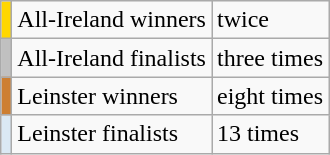<table class="wikitable">
<tr>
<td style="background-color:#FFD700"></td>
<td>All-Ireland winners</td>
<td>twice</td>
</tr>
<tr>
<td style="background-color:#C0C0C0"></td>
<td>All-Ireland finalists</td>
<td>three times</td>
</tr>
<tr>
<td style="background-color:#CD7F32"></td>
<td>Leinster winners</td>
<td>eight times</td>
</tr>
<tr>
<td style="background-color:#DBE9F4"></td>
<td>Leinster finalists</td>
<td>13 times</td>
</tr>
</table>
